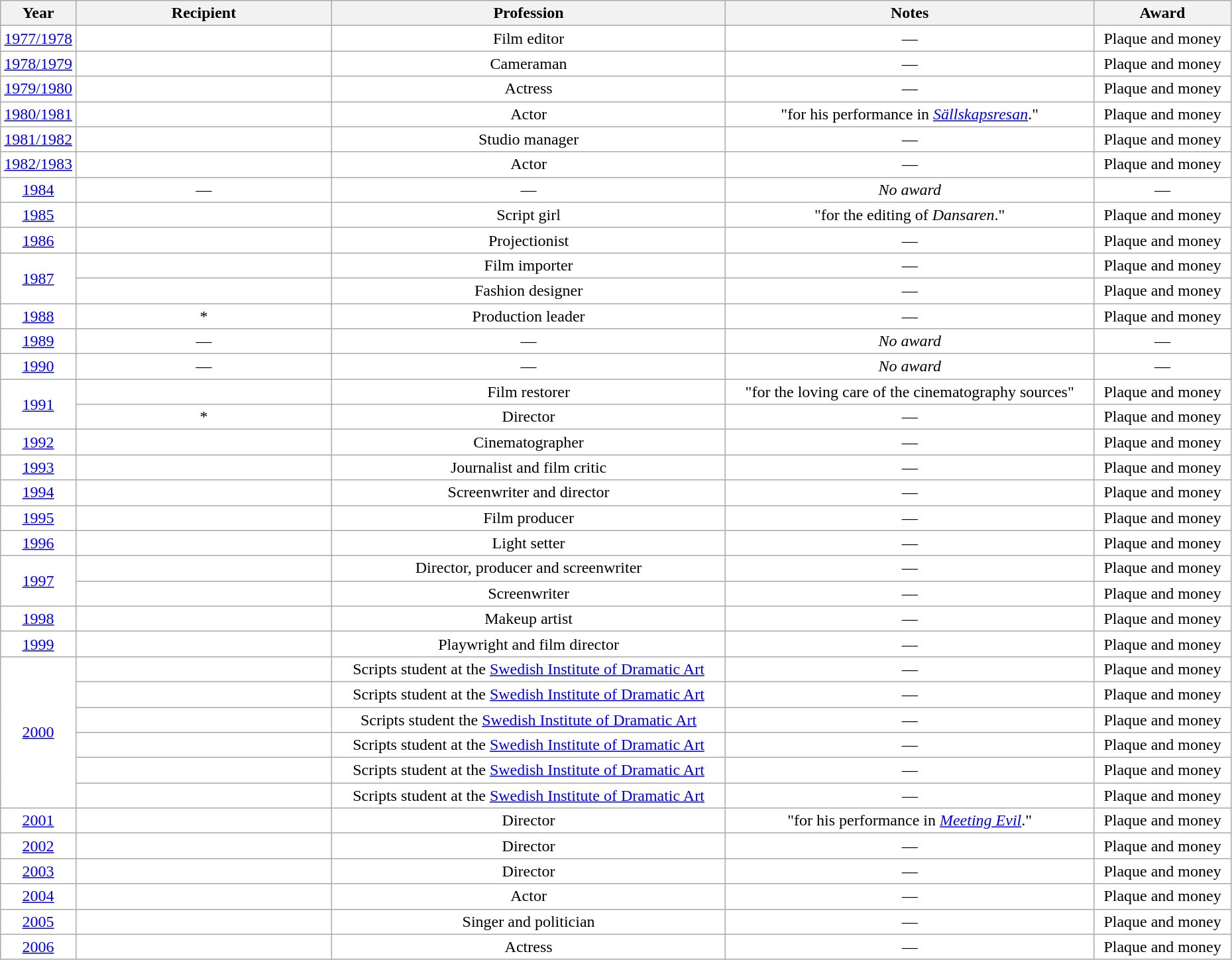<table class="wikitable sortable" width="98%" style="background:#FFFFFF;">
<tr>
<th width="50">Year</th>
<th width=250>Recipient</th>
<th>Profession</th>
<th class=unsortable>Notes</th>
<th>Award</th>
</tr>
<tr>
<td align="center"><a href='#'>1977/1978</a></td>
<td align="center"></td>
<td align="center">Film editor</td>
<td align="center">—</td>
<td align="center">Plaque and money</td>
</tr>
<tr>
<td align="center"><a href='#'>1978/1979</a></td>
<td align="center"></td>
<td align="center">Cameraman</td>
<td align="center">—</td>
<td align="center">Plaque and money</td>
</tr>
<tr>
<td align="center"><a href='#'>1979/1980</a></td>
<td align="center"></td>
<td align="center">Actress</td>
<td align="center">—</td>
<td align="center">Plaque and money</td>
</tr>
<tr>
<td align="center"><a href='#'>1980/1981</a></td>
<td align="center"></td>
<td align="center">Actor</td>
<td align="center">"for his performance in <em><a href='#'>Sällskapsresan</a></em>."</td>
<td align="center">Plaque and money</td>
</tr>
<tr>
<td align="center"><a href='#'>1981/1982</a></td>
<td align="center"></td>
<td align="center">Studio manager</td>
<td align="center">—</td>
<td align="center">Plaque and money</td>
</tr>
<tr>
<td align="center"><a href='#'>1982/1983</a></td>
<td align="center"></td>
<td align="center">Actor</td>
<td align="center">—</td>
<td align="center">Plaque and money</td>
</tr>
<tr>
<td align="center"><a href='#'>1984</a></td>
<td align="center">—</td>
<td align="center">—</td>
<td align="center"><em>No award</em></td>
<td align="center">—</td>
</tr>
<tr>
<td align="center"><a href='#'>1985</a></td>
<td align="center"></td>
<td align="center">Script girl</td>
<td align="center">"for the editing of <em>Dansaren</em>."</td>
<td align="center">Plaque and money</td>
</tr>
<tr>
<td align="center"><a href='#'>1986</a></td>
<td align="center"></td>
<td align="center">Projectionist</td>
<td align="center">—</td>
<td align="center">Plaque and money</td>
</tr>
<tr>
<td align="center" rowspan=2><a href='#'>1987</a></td>
<td align="center"></td>
<td align="center">Film importer</td>
<td align="center">—</td>
<td align="center">Plaque and money</td>
</tr>
<tr>
<td align="center"></td>
<td align="center">Fashion designer</td>
<td align="center">—</td>
<td align="center">Plaque and money</td>
</tr>
<tr>
<td align="center"><a href='#'>1988</a></td>
<td align="center"> *</td>
<td align="center">Production leader</td>
<td align="center">—</td>
<td align="center">Plaque and money</td>
</tr>
<tr>
<td align="center"><a href='#'>1989</a></td>
<td align="center">—</td>
<td align="center">—</td>
<td align="center"><em>No award</em></td>
<td align="center">—</td>
</tr>
<tr>
<td align="center"><a href='#'>1990</a></td>
<td align="center">—</td>
<td align="center">—</td>
<td align="center"><em>No award</em></td>
<td align="center">—</td>
</tr>
<tr>
<td align="center" rowspan=2><a href='#'>1991</a></td>
<td align="center"></td>
<td align="center">Film restorer</td>
<td align="center">"for the loving care of the cinematography sources"</td>
<td align="center">Plaque and money</td>
</tr>
<tr>
<td align="center"> *</td>
<td align="center">Director</td>
<td align="center">—</td>
<td align="center">Plaque and money</td>
</tr>
<tr>
<td align="center"><a href='#'>1992</a></td>
<td align="center"></td>
<td align="center">Cinematographer</td>
<td align="center">—</td>
<td align="center">Plaque and money</td>
</tr>
<tr>
<td align="center"><a href='#'>1993</a></td>
<td align="center"></td>
<td align="center">Journalist and film critic</td>
<td align="center">—</td>
<td align="center">Plaque and money</td>
</tr>
<tr>
<td align="center"><a href='#'>1994</a></td>
<td align="center"></td>
<td align="center">Screenwriter and director</td>
<td align="center">—</td>
<td align="center">Plaque and money</td>
</tr>
<tr>
<td align="center"><a href='#'>1995</a></td>
<td align="center"></td>
<td align="center">Film producer</td>
<td align="center">—</td>
<td align="center">Plaque and money</td>
</tr>
<tr>
<td align="center"><a href='#'>1996</a></td>
<td align="center"></td>
<td align="center">Light setter</td>
<td align="center">—</td>
<td align="center">Plaque and money</td>
</tr>
<tr>
<td align="center" rowspan=2><a href='#'>1997</a></td>
<td align="center"></td>
<td align="center">Director, producer and screenwriter</td>
<td align="center">—</td>
<td align="center">Plaque and money</td>
</tr>
<tr>
<td align="center"></td>
<td align="center">Screenwriter</td>
<td align="center">—</td>
<td align="center">Plaque and money</td>
</tr>
<tr>
<td align="center"><a href='#'>1998</a></td>
<td align="center"></td>
<td align="center">Makeup artist</td>
<td align="center">—</td>
<td align="center">Plaque and money</td>
</tr>
<tr>
<td align="center"><a href='#'>1999</a></td>
<td align="center"></td>
<td align="center">Playwright and film director</td>
<td align="center">—</td>
<td align="center">Plaque and money</td>
</tr>
<tr>
<td align="center" rowspan=6><a href='#'>2000</a></td>
<td align="center"></td>
<td align="center">Scripts student at the <a href='#'>Swedish Institute of Dramatic Art</a></td>
<td align="center">—</td>
<td align="center">Plaque and money</td>
</tr>
<tr>
<td align="center"></td>
<td align="center">Scripts student at the <a href='#'>Swedish Institute of Dramatic Art</a></td>
<td align="center">—</td>
<td align="center">Plaque and money</td>
</tr>
<tr>
<td align="center"></td>
<td align="center">Scripts student the <a href='#'>Swedish Institute of Dramatic Art</a></td>
<td align="center">—</td>
<td align="center">Plaque and money</td>
</tr>
<tr>
<td align="center"></td>
<td align="center">Scripts student at the <a href='#'>Swedish Institute of Dramatic Art</a></td>
<td align="center">—</td>
<td align="center">Plaque and money</td>
</tr>
<tr>
<td align="center"></td>
<td align="center">Scripts student at the <a href='#'>Swedish Institute of Dramatic Art</a></td>
<td align="center">—</td>
<td align="center">Plaque and money</td>
</tr>
<tr>
<td align="center"></td>
<td align="center">Scripts student at the <a href='#'>Swedish Institute of Dramatic Art</a></td>
<td align="center">—</td>
<td align="center">Plaque and money</td>
</tr>
<tr>
<td align="center"><a href='#'>2001</a></td>
<td align="center"></td>
<td align="center">Director</td>
<td align="center">"for his performance in <em><a href='#'>Meeting Evil</a></em>."</td>
<td align="center">Plaque and money</td>
</tr>
<tr>
<td align="center"><a href='#'>2002</a></td>
<td align="center"></td>
<td align="center">Director</td>
<td align="center">—</td>
<td align="center">Plaque and money</td>
</tr>
<tr>
<td align="center"><a href='#'>2003</a></td>
<td align="center"></td>
<td align="center">Director</td>
<td align="center">—</td>
<td align="center">Plaque and money</td>
</tr>
<tr>
<td align="center"><a href='#'>2004</a></td>
<td align="center"></td>
<td align="center">Actor</td>
<td align="center">—</td>
<td align="center">Plaque and money</td>
</tr>
<tr>
<td align="center"><a href='#'>2005</a></td>
<td align="center"></td>
<td align="center">Singer and politician</td>
<td align="center">—</td>
<td align="center">Plaque and money</td>
</tr>
<tr>
<td align="center"><a href='#'>2006</a></td>
<td align="center"></td>
<td align="center">Actress</td>
<td align="center">—</td>
<td align="center">Plaque and money</td>
</tr>
</table>
